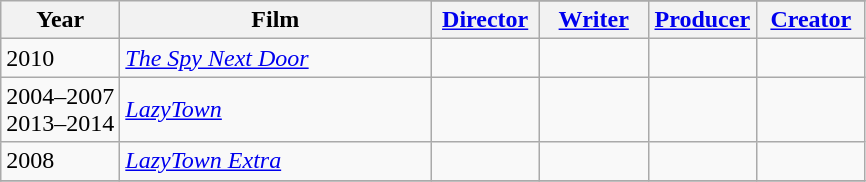<table class="wikitable sortable" style="margin-right: 0;">
<tr>
<th rowspan="2">Year</th>
<th rowspan="2" style="width:200px;">Film</th>
</tr>
<tr>
<th style="width:65px;"><a href='#'>Director</a></th>
<th style="width:65px;"><a href='#'>Writer</a></th>
<th style="width:65px;"><a href='#'>Producer</a></th>
<th style="width:65px;"><a href='#'>Creator</a></th>
</tr>
<tr>
<td>2010</td>
<td><em><a href='#'>The Spy Next Door</a></em></td>
<td></td>
<td></td>
<td></td>
<td></td>
</tr>
<tr>
<td>2004–2007<br>2013–2014</td>
<td><em><a href='#'>LazyTown</a></em></td>
<td></td>
<td></td>
<td></td>
<td></td>
</tr>
<tr>
<td>2008</td>
<td><em><a href='#'>LazyTown Extra</a></em></td>
<td></td>
<td></td>
<td></td>
<td></td>
</tr>
<tr>
</tr>
</table>
